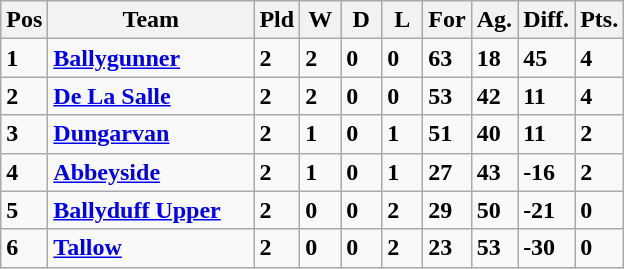<table class="wikitable" style="text-align: centre;">
<tr>
<th width=20>Pos</th>
<th width=130>Team</th>
<th width=20>Pld</th>
<th width=20>W</th>
<th width=20>D</th>
<th width=20>L</th>
<th width=20>For</th>
<th width=20>Ag.</th>
<th width=20>Diff.</th>
<th width=20>Pts.</th>
</tr>
<tr>
<td><strong>1</strong></td>
<td align=left><strong> <a href='#'>Ballygunner</a> </strong></td>
<td><strong>2</strong></td>
<td><strong>2</strong></td>
<td><strong>0</strong></td>
<td><strong>0</strong></td>
<td><strong>63</strong></td>
<td><strong>18</strong></td>
<td><strong>45</strong></td>
<td><strong>4</strong></td>
</tr>
<tr>
<td><strong>2</strong></td>
<td align=left><strong> <a href='#'>De La Salle</a> </strong></td>
<td><strong>2</strong></td>
<td><strong>2</strong></td>
<td><strong>0</strong></td>
<td><strong>0</strong></td>
<td><strong>53</strong></td>
<td><strong>42</strong></td>
<td><strong>11</strong></td>
<td><strong>4</strong></td>
</tr>
<tr>
<td><strong>3</strong></td>
<td align=left><strong> <a href='#'>Dungarvan</a> </strong></td>
<td><strong>2</strong></td>
<td><strong>1</strong></td>
<td><strong>0</strong></td>
<td><strong>1</strong></td>
<td><strong>51</strong></td>
<td><strong>40</strong></td>
<td><strong>11</strong></td>
<td><strong>2</strong></td>
</tr>
<tr>
<td><strong>4</strong></td>
<td align=left><strong> <a href='#'>Abbeyside</a> </strong></td>
<td><strong>2</strong></td>
<td><strong>1</strong></td>
<td><strong>0</strong></td>
<td><strong>1</strong></td>
<td><strong>27</strong></td>
<td><strong>43</strong></td>
<td><strong>-16</strong></td>
<td><strong>2</strong></td>
</tr>
<tr>
<td><strong>5</strong></td>
<td align=left><strong> <a href='#'>Ballyduff Upper</a></strong></td>
<td><strong>2</strong></td>
<td><strong>0</strong></td>
<td><strong>0</strong></td>
<td><strong>2</strong></td>
<td><strong>29</strong></td>
<td><strong>50</strong></td>
<td><strong>-21</strong></td>
<td><strong>0</strong></td>
</tr>
<tr style>
<td><strong>6</strong></td>
<td align=left><strong> <a href='#'>Tallow</a></strong></td>
<td><strong>2</strong></td>
<td><strong>0</strong></td>
<td><strong>0</strong></td>
<td><strong>2</strong></td>
<td><strong>23</strong></td>
<td><strong>53</strong></td>
<td><strong>-30</strong></td>
<td><strong>0</strong></td>
</tr>
</table>
